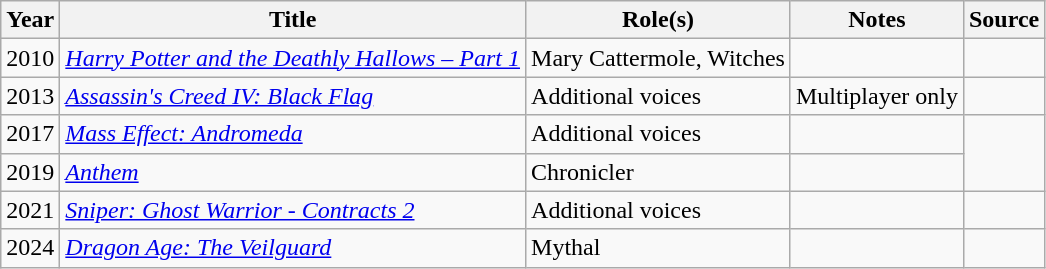<table class="wikitable">
<tr>
<th>Year</th>
<th>Title</th>
<th>Role(s)</th>
<th>Notes</th>
<th>Source</th>
</tr>
<tr>
<td>2010</td>
<td><em><a href='#'>Harry Potter and the Deathly Hallows – Part 1</a></em></td>
<td>Mary Cattermole, Witches</td>
<td></td>
<td></td>
</tr>
<tr>
<td>2013</td>
<td><em><a href='#'>Assassin's Creed IV: Black Flag</a></em></td>
<td>Additional voices</td>
<td>Multiplayer only</td>
<td></td>
</tr>
<tr>
<td>2017</td>
<td><em><a href='#'>Mass Effect: Andromeda</a></em></td>
<td>Additional voices</td>
<td></td>
<td rowspan="2"></td>
</tr>
<tr>
<td>2019</td>
<td><em><a href='#'>Anthem</a></em></td>
<td>Chronicler</td>
<td></td>
</tr>
<tr>
<td>2021</td>
<td><em><a href='#'>Sniper: Ghost Warrior - Contracts 2</a></em></td>
<td>Additional voices</td>
<td></td>
<td></td>
</tr>
<tr>
<td>2024</td>
<td><em><a href='#'>Dragon Age: The Veilguard</a></em></td>
<td>Mythal</td>
<td></td>
<td></td>
</tr>
</table>
